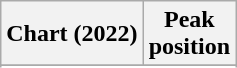<table class="wikitable sortable plainrowheaders" style="text-align:center">
<tr>
<th scope="col">Chart (2022)</th>
<th scope="col">Peak<br>position</th>
</tr>
<tr>
</tr>
<tr>
</tr>
<tr>
</tr>
<tr>
</tr>
</table>
